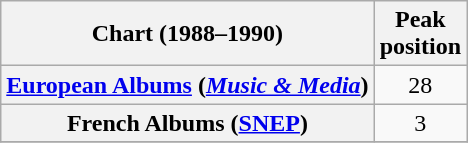<table class="wikitable sortable plainrowheaders" style="text-align:center">
<tr>
<th scope="col">Chart (1988–1990)</th>
<th scope="col">Peak<br>position</th>
</tr>
<tr>
<th scope="row"><a href='#'>European Albums</a> (<em><a href='#'>Music & Media</a></em>)</th>
<td>28</td>
</tr>
<tr>
<th scope="row">French Albums (<a href='#'>SNEP</a>)</th>
<td>3</td>
</tr>
<tr>
</tr>
</table>
